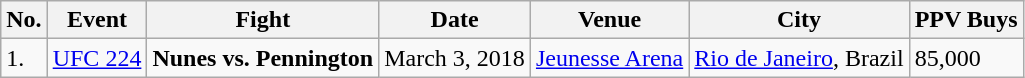<table class="wikitable">
<tr>
<th>No.</th>
<th>Event</th>
<th>Fight</th>
<th>Date</th>
<th>Venue</th>
<th>City</th>
<th>PPV Buys</th>
</tr>
<tr>
<td>1.</td>
<td><a href='#'>UFC 224</a></td>
<td><strong>Nunes vs. Pennington</strong></td>
<td>March 3, 2018</td>
<td><a href='#'>Jeunesse Arena</a></td>
<td><a href='#'>Rio de Janeiro</a>, Brazil</td>
<td>85,000</td>
</tr>
</table>
